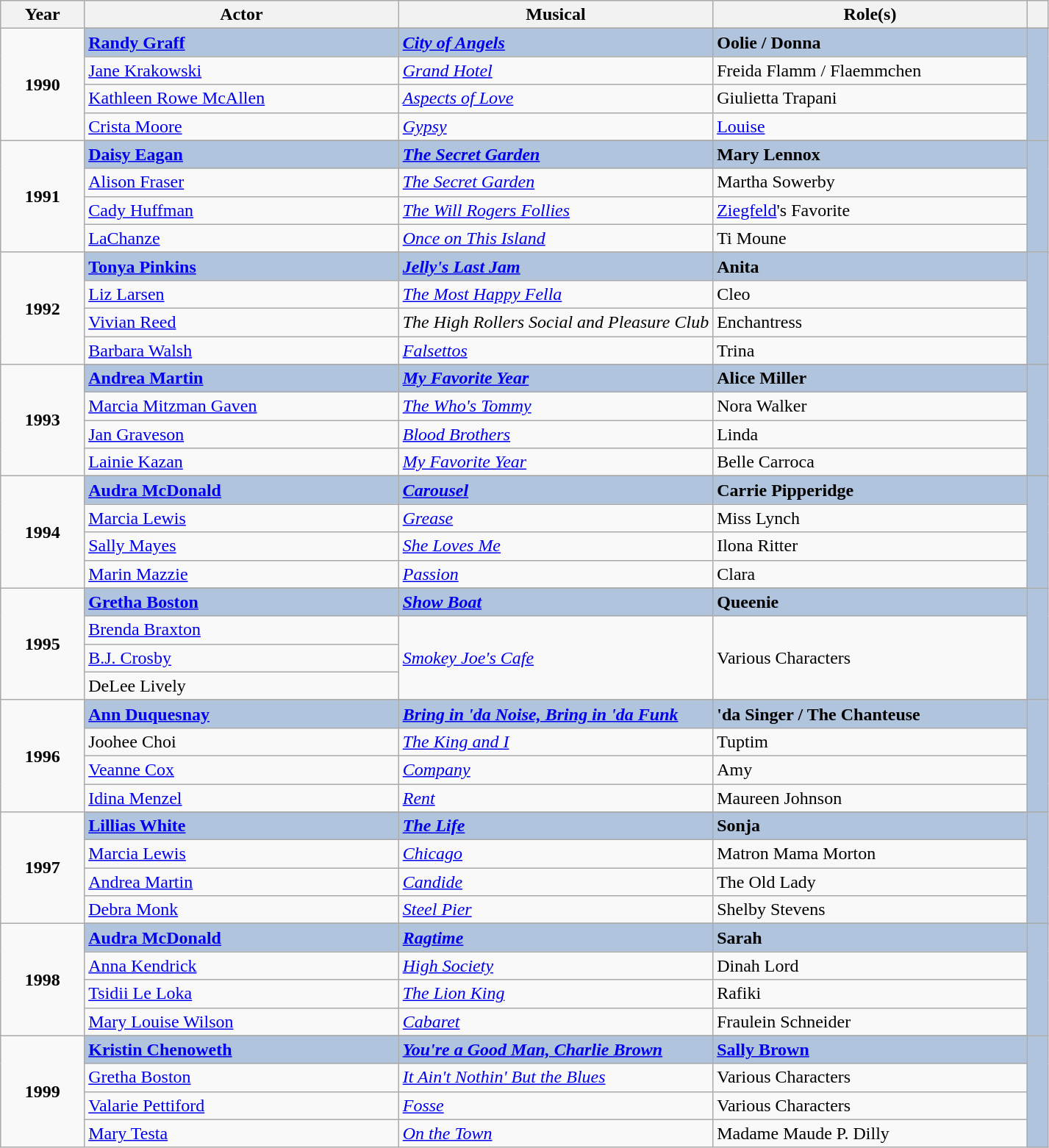<table class="wikitable sortable">
<tr>
<th scope="col" style="width:8%;">Year</th>
<th scope="col" style="width:30%;">Actor</th>
<th scope="col" style="width:30%;">Musical</th>
<th scope="col" style="width:30%;">Role(s)</th>
<th scope="col" style="width:2%;" class="unsortable"></th>
</tr>
<tr>
<td rowspan="5" align="center"><strong>1990</strong> <br> </td>
</tr>
<tr style="background:#B0C4DE">
<td><strong><a href='#'>Randy Graff</a></strong></td>
<td><strong><em><a href='#'>City of Angels</a></em></strong></td>
<td><strong>Oolie / Donna</strong></td>
<td rowspan="5" align="center"></td>
</tr>
<tr>
<td><a href='#'>Jane Krakowski</a></td>
<td><em><a href='#'>Grand Hotel</a></em></td>
<td>Freida Flamm / Flaemmchen</td>
</tr>
<tr>
<td><a href='#'>Kathleen Rowe McAllen</a></td>
<td><em><a href='#'>Aspects of Love</a></em></td>
<td>Giulietta Trapani</td>
</tr>
<tr>
<td><a href='#'>Crista Moore</a></td>
<td><em><a href='#'>Gypsy</a></em></td>
<td><a href='#'>Louise</a></td>
</tr>
<tr>
<td rowspan="5" align="center"><strong>1991</strong> <br> </td>
</tr>
<tr style="background:#B0C4DE">
<td><strong><a href='#'>Daisy Eagan</a></strong></td>
<td><strong><em><a href='#'>The Secret Garden</a></em></strong></td>
<td><strong>Mary Lennox</strong></td>
<td rowspan="5" align="center"></td>
</tr>
<tr>
<td><a href='#'>Alison Fraser</a></td>
<td><em><a href='#'>The Secret Garden</a></em></td>
<td>Martha Sowerby</td>
</tr>
<tr>
<td><a href='#'>Cady Huffman</a></td>
<td><em><a href='#'>The Will Rogers Follies</a></em></td>
<td><a href='#'>Ziegfeld</a>'s Favorite</td>
</tr>
<tr>
<td><a href='#'>LaChanze</a></td>
<td><em><a href='#'>Once on This Island</a></em></td>
<td>Ti Moune</td>
</tr>
<tr>
<td rowspan="5" align="center"><strong>1992</strong> <br> </td>
</tr>
<tr style="background:#B0C4DE">
<td><strong><a href='#'>Tonya Pinkins</a></strong></td>
<td><strong><em><a href='#'>Jelly's Last Jam</a></em></strong></td>
<td><strong>Anita</strong></td>
<td rowspan="5" align="center"></td>
</tr>
<tr>
<td><a href='#'>Liz Larsen</a></td>
<td><em><a href='#'>The Most Happy Fella</a></em></td>
<td>Cleo</td>
</tr>
<tr>
<td><a href='#'>Vivian Reed</a></td>
<td><em>The High Rollers Social and Pleasure Club</em></td>
<td>Enchantress</td>
</tr>
<tr>
<td><a href='#'>Barbara Walsh</a></td>
<td><em><a href='#'>Falsettos</a></em></td>
<td>Trina</td>
</tr>
<tr>
<td rowspan="5" align="center"><strong>1993</strong> <br> </td>
</tr>
<tr style="background:#B0C4DE">
<td><strong><a href='#'>Andrea Martin</a></strong></td>
<td><strong><em><a href='#'>My Favorite Year</a></em></strong></td>
<td><strong>Alice Miller</strong></td>
<td rowspan="5" align="center"></td>
</tr>
<tr>
<td><a href='#'>Marcia Mitzman Gaven</a></td>
<td><em><a href='#'>The Who's Tommy</a></em></td>
<td>Nora Walker</td>
</tr>
<tr>
<td><a href='#'>Jan Graveson</a></td>
<td><em><a href='#'>Blood Brothers</a></em></td>
<td>Linda</td>
</tr>
<tr>
<td><a href='#'>Lainie Kazan</a></td>
<td><em><a href='#'>My Favorite Year</a></em></td>
<td>Belle Carroca</td>
</tr>
<tr>
<td rowspan="5" align="center"><strong>1994</strong> <br> </td>
</tr>
<tr style="background:#B0C4DE">
<td><strong><a href='#'>Audra McDonald</a></strong></td>
<td><strong><em><a href='#'>Carousel</a></em></strong></td>
<td><strong>Carrie Pipperidge</strong></td>
<td rowspan="5" align="center"></td>
</tr>
<tr>
<td><a href='#'>Marcia Lewis</a></td>
<td><em><a href='#'>Grease</a></em></td>
<td>Miss Lynch</td>
</tr>
<tr>
<td><a href='#'>Sally Mayes</a></td>
<td><em><a href='#'>She Loves Me</a></em></td>
<td>Ilona Ritter</td>
</tr>
<tr>
<td><a href='#'>Marin Mazzie</a></td>
<td><em><a href='#'>Passion</a></em></td>
<td>Clara</td>
</tr>
<tr>
<td rowspan="5" align="center"><strong>1995</strong> <br> </td>
</tr>
<tr style="background:#B0C4DE">
<td><strong><a href='#'>Gretha Boston</a></strong></td>
<td><strong><em><a href='#'>Show Boat</a></em></strong></td>
<td><strong>Queenie</strong></td>
<td rowspan="5" align="center"></td>
</tr>
<tr>
<td><a href='#'>Brenda Braxton</a></td>
<td rowspan="3"><em><a href='#'>Smokey Joe's Cafe</a></em></td>
<td rowspan="3">Various Characters</td>
</tr>
<tr>
<td><a href='#'>B.J. Crosby</a></td>
</tr>
<tr>
<td>DeLee Lively</td>
</tr>
<tr>
<td rowspan="5" align="center"><strong>1996</strong> <br> </td>
</tr>
<tr style="background:#B0C4DE">
<td><strong><a href='#'>Ann Duquesnay</a></strong></td>
<td><strong><em><a href='#'>Bring in 'da Noise, Bring in 'da Funk</a></em></strong></td>
<td><strong>'da Singer / The Chanteuse</strong></td>
<td rowspan="5" align="center"></td>
</tr>
<tr>
<td>Joohee Choi</td>
<td><em><a href='#'>The King and I</a></em></td>
<td>Tuptim</td>
</tr>
<tr>
<td><a href='#'>Veanne Cox</a></td>
<td><em><a href='#'>Company</a></em></td>
<td>Amy</td>
</tr>
<tr>
<td><a href='#'>Idina Menzel</a></td>
<td><em><a href='#'>Rent</a></em></td>
<td>Maureen Johnson</td>
</tr>
<tr>
<td rowspan="5" align="center"><strong>1997</strong> <br> </td>
</tr>
<tr style="background:#B0C4DE">
<td><strong><a href='#'>Lillias White</a></strong></td>
<td><strong><em><a href='#'>The Life</a></em></strong></td>
<td><strong>Sonja</strong></td>
<td rowspan="5" align="center"></td>
</tr>
<tr>
<td><a href='#'>Marcia Lewis</a></td>
<td><em><a href='#'>Chicago</a></em></td>
<td>Matron Mama Morton</td>
</tr>
<tr>
<td><a href='#'>Andrea Martin</a></td>
<td><em><a href='#'>Candide</a></em></td>
<td>The Old Lady</td>
</tr>
<tr>
<td><a href='#'>Debra Monk</a></td>
<td><em><a href='#'>Steel Pier</a></em></td>
<td>Shelby Stevens</td>
</tr>
<tr>
<td rowspan="5" align="center"><strong>1998</strong> <br> </td>
</tr>
<tr style="background:#B0C4DE">
<td><strong><a href='#'>Audra McDonald</a></strong></td>
<td><strong><em><a href='#'>Ragtime</a></em></strong></td>
<td><strong>Sarah</strong></td>
<td rowspan="5" align="center"></td>
</tr>
<tr>
<td><a href='#'>Anna Kendrick</a></td>
<td><em><a href='#'>High Society</a></em></td>
<td>Dinah Lord</td>
</tr>
<tr>
<td><a href='#'>Tsidii Le Loka</a></td>
<td><em><a href='#'>The Lion King</a></em></td>
<td>Rafiki</td>
</tr>
<tr>
<td><a href='#'>Mary Louise Wilson</a></td>
<td><em><a href='#'>Cabaret</a></em></td>
<td>Fraulein Schneider</td>
</tr>
<tr>
<td rowspan="5" align="center"><strong>1999</strong> <br> </td>
</tr>
<tr style="background:#B0C4DE">
<td><strong><a href='#'>Kristin Chenoweth</a></strong></td>
<td><strong><em><a href='#'>You're a Good Man, Charlie Brown</a></em></strong></td>
<td><strong><a href='#'>Sally Brown</a></strong></td>
<td rowspan="5" align="center"></td>
</tr>
<tr>
<td><a href='#'>Gretha Boston</a></td>
<td><em><a href='#'>It Ain't Nothin' But the Blues</a></em></td>
<td>Various Characters</td>
</tr>
<tr>
<td><a href='#'>Valarie Pettiford</a></td>
<td><em><a href='#'>Fosse</a></em></td>
<td>Various Characters</td>
</tr>
<tr>
<td><a href='#'>Mary Testa</a></td>
<td><em><a href='#'>On the Town</a></em></td>
<td>Madame Maude P. Dilly</td>
</tr>
</table>
